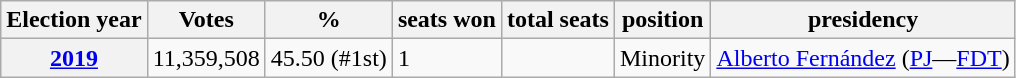<table class="wikitable">
<tr>
<th>Election year</th>
<th>Votes</th>
<th>%</th>
<th>seats won</th>
<th>total seats</th>
<th>position</th>
<th>presidency</th>
</tr>
<tr>
<th><a href='#'>2019</a></th>
<td>11,359,508</td>
<td>45.50 (#1st)</td>
<td>1</td>
<td></td>
<td>Minority</td>
<td><a href='#'>Alberto Fernández</a> (<a href='#'>PJ</a>—<a href='#'>FDT</a>)</td>
</tr>
</table>
